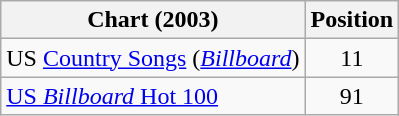<table class="wikitable sortable">
<tr>
<th scope="col">Chart (2003)</th>
<th scope="col">Position</th>
</tr>
<tr>
<td>US <a href='#'>Country Songs</a> (<em><a href='#'>Billboard</a></em>)</td>
<td align="center">11</td>
</tr>
<tr>
<td><a href='#'>US <em>Billboard</em> Hot 100</a></td>
<td align="center">91</td>
</tr>
</table>
